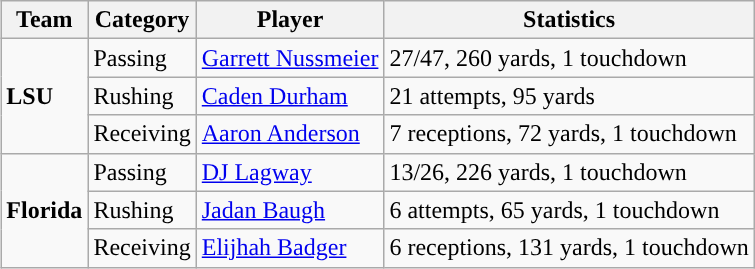<table class="wikitable" style="float: right;">
<tr>
<th>Team</th>
<th>Category</th>
<th>Player</th>
<th>Statistics</th>
</tr>
<tr>
<td rowspan=3><strong>LSU</strong></td>
<td>Passing</td>
<td><a href='#'>Garrett Nussmeier</a></td>
<td>27/47, 260 yards, 1 touchdown</td>
</tr>
<tr>
<td>Rushing</td>
<td><a href='#'>Caden Durham</a></td>
<td>21 attempts, 95 yards</td>
</tr>
<tr>
<td>Receiving</td>
<td><a href='#'>Aaron Anderson</a></td>
<td>7 receptions, 72 yards, 1 touchdown</td>
</tr>
<tr>
<td rowspan=3><strong>Florida</strong></td>
<td>Passing</td>
<td><a href='#'>DJ Lagway</a></td>
<td>13/26, 226 yards, 1 touchdown</td>
</tr>
<tr>
<td>Rushing</td>
<td><a href='#'>Jadan Baugh</a></td>
<td>6 attempts, 65 yards, 1 touchdown</td>
</tr>
<tr>
<td>Receiving</td>
<td><a href='#'>Elijhah Badger</a></td>
<td>6 receptions, 131 yards, 1 touchdown</td>
</tr>
</table>
